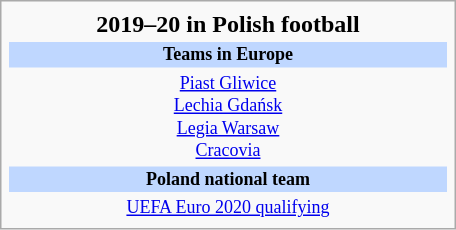<table class="infobox football" style="width: 19em; text-align: center;">
<tr>
<th colspan=3 style="font-size: 16px;">2019–20 in Polish football</th>
</tr>
<tr>
<td colspan=3 style="font-size: 12px; background: #BFD7FF;"><strong>Teams in Europe</strong></td>
</tr>
<tr>
<td colspan=3 style="font-size: 12px;"><a href='#'>Piast Gliwice</a><br><a href='#'>Lechia Gdańsk</a><br><a href='#'>Legia Warsaw</a><br><a href='#'>Cracovia</a></td>
</tr>
<tr>
<td colspan=3 style="font-size: 12px; background: #BFD7FF;"><strong>Poland national team</strong></td>
</tr>
<tr>
<td colspan=3 style="font-size: 12px;"><a href='#'>UEFA Euro 2020 qualifying</a></td>
</tr>
</table>
